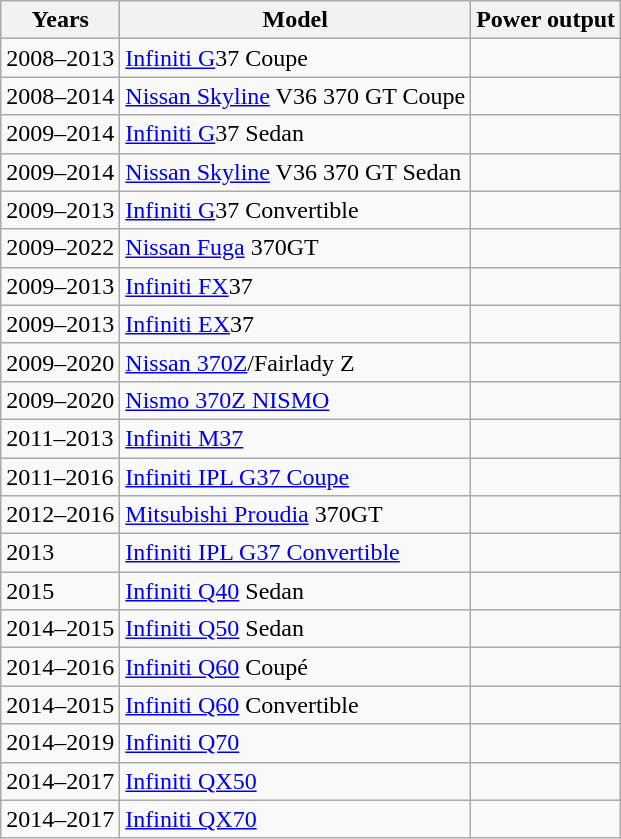<table class="wikitable">
<tr>
<th>Years</th>
<th>Model</th>
<th>Power output</th>
</tr>
<tr>
<td>2008–2013</td>
<td><a href='#'>Infiniti G</a>37 Coupe</td>
<td></td>
</tr>
<tr>
<td>2008–2014</td>
<td><a href='#'>Nissan Skyline</a> V36 370 GT Coupe</td>
<td></td>
</tr>
<tr>
<td>2009–2014</td>
<td><a href='#'>Infiniti G</a>37 Sedan</td>
<td></td>
</tr>
<tr>
<td>2009–2014</td>
<td><a href='#'>Nissan Skyline</a> V36 370 GT Sedan</td>
<td></td>
</tr>
<tr>
<td>2009–2013</td>
<td><a href='#'>Infiniti G</a>37 Convertible</td>
<td></td>
</tr>
<tr>
<td>2009–2022</td>
<td><a href='#'>Nissan Fuga</a> 370GT</td>
<td></td>
</tr>
<tr>
<td>2009–2013</td>
<td><a href='#'>Infiniti FX</a>37</td>
<td></td>
</tr>
<tr>
<td>2009–2013</td>
<td><a href='#'>Infiniti EX</a>37</td>
<td></td>
</tr>
<tr>
<td>2009–2020</td>
<td><a href='#'>Nissan 370Z</a>/Fairlady Z</td>
<td></td>
</tr>
<tr>
<td>2009–2020</td>
<td><a href='#'>Nismo 370Z NISMO</a></td>
<td></td>
</tr>
<tr>
<td>2011–2013</td>
<td><a href='#'>Infiniti M37</a></td>
<td></td>
</tr>
<tr>
<td>2011–2016</td>
<td><a href='#'>Infiniti IPL G37 Coupe</a></td>
<td></td>
</tr>
<tr>
<td>2012–2016</td>
<td><a href='#'>Mitsubishi Proudia</a> 370GT</td>
<td></td>
</tr>
<tr>
<td>2013</td>
<td><a href='#'>Infiniti IPL G37 Convertible</a></td>
<td></td>
</tr>
<tr>
<td>2015</td>
<td><a href='#'>Infiniti Q40</a> Sedan</td>
<td></td>
</tr>
<tr>
<td>2014–2015</td>
<td><a href='#'>Infiniti Q50</a> Sedan</td>
<td></td>
</tr>
<tr>
<td>2014–2016</td>
<td><a href='#'>Infiniti Q60</a> Coupé</td>
<td></td>
</tr>
<tr>
<td>2014–2015</td>
<td><a href='#'>Infiniti Q60</a> Convertible</td>
<td></td>
</tr>
<tr>
<td>2014–2019</td>
<td><a href='#'>Infiniti Q70</a></td>
<td></td>
</tr>
<tr>
<td>2014–2017</td>
<td><a href='#'>Infiniti QX50</a></td>
<td></td>
</tr>
<tr>
<td>2014–2017</td>
<td><a href='#'>Infiniti QX70</a></td>
<td></td>
</tr>
</table>
